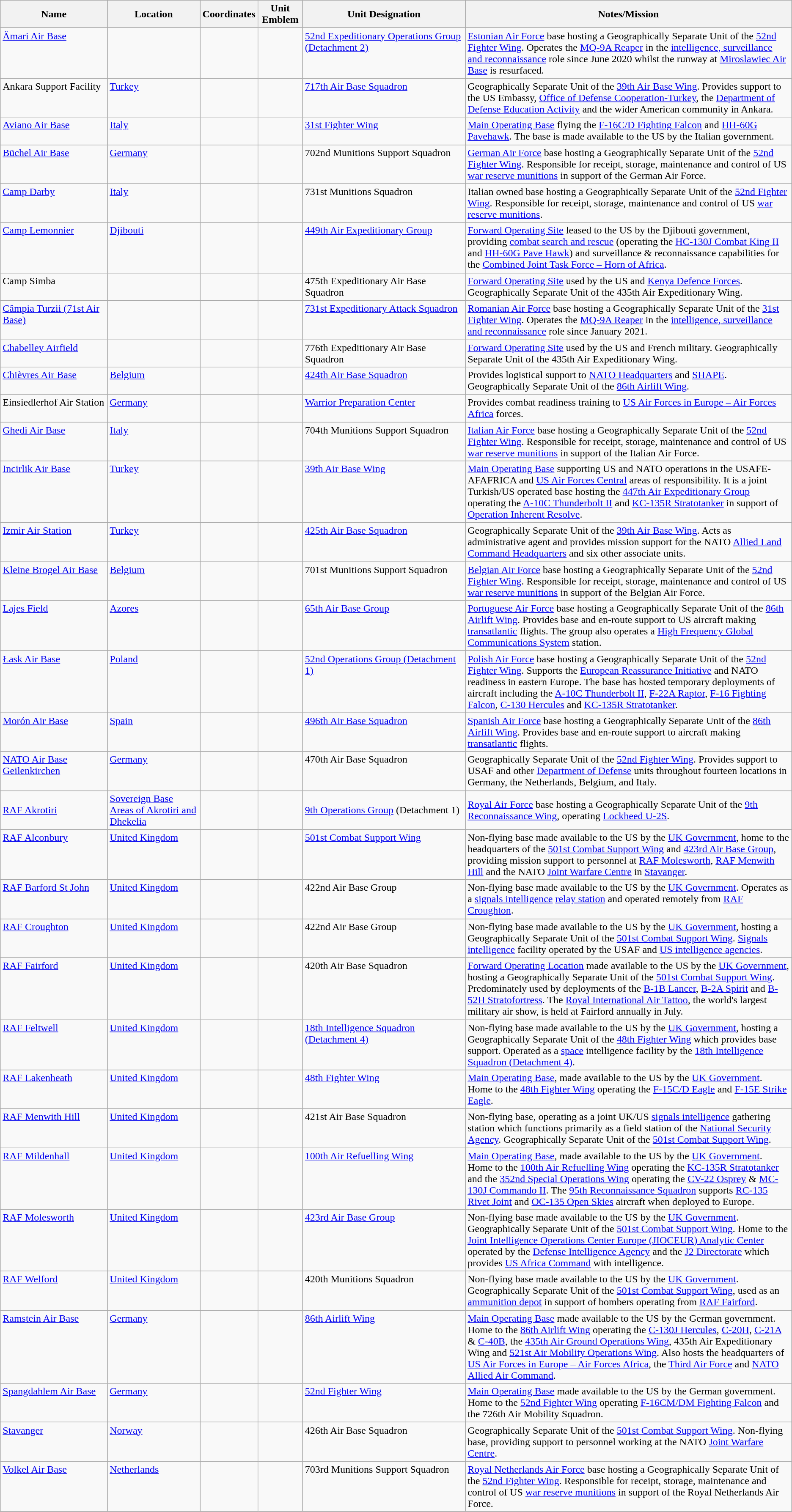<table class="wikitable sortable">
<tr>
<th>Name</th>
<th>Location</th>
<th>Coordinates</th>
<th>Unit Emblem</th>
<th>Unit Designation</th>
<th>Notes/Mission</th>
</tr>
<tr valign="top">
<td><a href='#'>Ämari Air Base</a></td>
<td></td>
<td></td>
<td></td>
<td><a href='#'>52nd Expeditionary Operations Group (Detachment 2)</a></td>
<td><a href='#'>Estonian Air Force</a> base hosting a Geographically Separate Unit of the <a href='#'>52nd Fighter Wing</a>. Operates the <a href='#'>MQ-9A Reaper</a> in the <a href='#'>intelligence, surveillance and reconnaissance</a> role since June 2020 whilst the runway at <a href='#'>Miroslawiec Air Base</a> is resurfaced.</td>
</tr>
<tr valign="top">
<td style="white-space: nowrap;">Ankara Support Facility</td>
<td> <a href='#'>Turkey</a></td>
<td></td>
<td></td>
<td><a href='#'>717th Air Base Squadron</a></td>
<td>Geographically Separate Unit of the <a href='#'>39th Air Base Wing</a>. Provides support to the US Embassy, <a href='#'>Office of Defense Cooperation-Turkey</a>, the <a href='#'>Department of Defense Education Activity</a> and the wider American community in Ankara.</td>
</tr>
<tr valign="top">
<td><a href='#'>Aviano Air Base</a></td>
<td> <a href='#'>Italy</a></td>
<td></td>
<td></td>
<td><a href='#'>31st Fighter Wing</a></td>
<td><a href='#'>Main Operating Base</a> flying the <a href='#'>F-16C/D Fighting Falcon</a> and <a href='#'>HH-60G Pavehawk</a>. The base is made available to the US by the Italian government.</td>
</tr>
<tr valign="top">
<td><a href='#'>Büchel Air Base</a></td>
<td style="white-space: nowrap;"> <a href='#'>Germany</a></td>
<td></td>
<td></td>
<td style="white-space: nowrap;">702nd Munitions Support Squadron</td>
<td><a href='#'>German Air Force</a> base hosting a Geographically Separate Unit of the <a href='#'>52nd Fighter Wing</a>. Responsible for receipt, storage, maintenance and control of US <a href='#'>war reserve munitions</a> in support of the German Air Force.</td>
</tr>
<tr valign="top">
<td><a href='#'>Camp Darby</a></td>
<td> <a href='#'>Italy</a></td>
<td></td>
<td></td>
<td>731st Munitions Squadron</td>
<td>Italian owned base hosting a Geographically Separate Unit of the <a href='#'>52nd Fighter Wing</a>. Responsible for receipt, storage, maintenance and control of US <a href='#'>war reserve munitions</a>.</td>
</tr>
<tr valign="top">
<td><a href='#'>Camp Lemonnier</a></td>
<td> <a href='#'>Djibouti</a></td>
<td></td>
<td></td>
<td><a href='#'>449th Air Expeditionary Group</a></td>
<td><a href='#'>Forward Operating Site</a> leased to the US by the Djibouti government, providing <a href='#'>combat search and rescue</a> (operating the <a href='#'>HC-130J Combat King II</a> and <a href='#'>HH-60G Pave Hawk</a>) and surveillance & reconnaissance capabilities for the <a href='#'>Combined Joint Task Force – Horn of Africa</a>.</td>
</tr>
<tr valign="top">
<td>Camp Simba</td>
<td></td>
<td></td>
<td></td>
<td>475th Expeditionary Air Base Squadron</td>
<td><a href='#'>Forward Operating Site</a> used by the US and <a href='#'>Kenya Defence Forces</a>. Geographically Separate Unit of the 435th Air Expeditionary Wing.</td>
</tr>
<tr valign="top">
<td><a href='#'>Câmpia Turzii (71st Air Base)</a></td>
<td></td>
<td></td>
<td></td>
<td><a href='#'>731st Expeditionary Attack Squadron</a></td>
<td><a href='#'>Romanian Air Force</a> base hosting a Geographically Separate Unit of the <a href='#'>31st Fighter Wing</a>. Operates the <a href='#'>MQ-9A Reaper</a> in the <a href='#'>intelligence, surveillance and reconnaissance</a> role since January 2021.</td>
</tr>
<tr valign="top">
<td><a href='#'>Chabelley Airfield</a></td>
<td></td>
<td></td>
<td></td>
<td>776th Expeditionary Air Base Squadron</td>
<td><a href='#'>Forward Operating Site</a> used by the US and French military. Geographically Separate Unit of the 435th Air Expeditionary Wing.</td>
</tr>
<tr valign="top">
<td><a href='#'>Chièvres Air Base</a></td>
<td> <a href='#'>Belgium</a></td>
<td></td>
<td></td>
<td><a href='#'>424th Air Base Squadron</a></td>
<td>Provides logistical support to <a href='#'>NATO Headquarters</a> and <a href='#'>SHAPE</a>. Geographically Separate Unit of the <a href='#'>86th Airlift Wing</a>.</td>
</tr>
<tr valign="top">
<td>Einsiedlerhof Air Station</td>
<td> <a href='#'>Germany</a></td>
<td></td>
<td></td>
<td><a href='#'>Warrior Preparation Center</a></td>
<td>Provides combat readiness training to <a href='#'>US Air Forces in Europe – Air Forces Africa</a> forces.</td>
</tr>
<tr valign="top">
<td><a href='#'>Ghedi Air Base</a></td>
<td> <a href='#'>Italy</a></td>
<td></td>
<td></td>
<td>704th Munitions Support Squadron</td>
<td><a href='#'>Italian Air Force</a> base hosting a Geographically Separate Unit of the <a href='#'>52nd Fighter Wing</a>. Responsible for receipt, storage, maintenance and control of US <a href='#'>war reserve munitions</a> in support of the Italian Air Force.</td>
</tr>
<tr valign="top">
<td><a href='#'>Incirlik Air Base</a></td>
<td> <a href='#'>Turkey</a></td>
<td></td>
<td></td>
<td><a href='#'>39th Air Base Wing</a></td>
<td><a href='#'>Main Operating Base</a> supporting US and NATO operations in the USAFE-AFAFRICA and <a href='#'>US Air Forces Central</a> areas of responsibility. It is a joint Turkish/US operated base hosting the <a href='#'>447th Air Expeditionary Group</a> operating the <a href='#'>A-10C Thunderbolt II</a> and <a href='#'>KC-135R Stratotanker</a> in support of <a href='#'>Operation Inherent Resolve</a>.</td>
</tr>
<tr valign="top">
<td><a href='#'>Izmir Air Station</a></td>
<td> <a href='#'>Turkey</a></td>
<td></td>
<td></td>
<td><a href='#'>425th Air Base Squadron</a></td>
<td>Geographically Separate Unit of the <a href='#'>39th Air Base Wing</a>. Acts as administrative agent and provides mission support for the NATO <a href='#'>Allied Land Command Headquarters</a> and six other associate units.</td>
</tr>
<tr valign="top">
<td><a href='#'>Kleine Brogel Air Base</a></td>
<td> <a href='#'>Belgium</a></td>
<td></td>
<td></td>
<td>701st Munitions Support Squadron</td>
<td><a href='#'>Belgian Air Force</a> base hosting a Geographically Separate Unit of the <a href='#'>52nd Fighter Wing</a>. Responsible for receipt, storage, maintenance and control of US <a href='#'>war reserve munitions</a> in support of the Belgian Air Force.</td>
</tr>
<tr valign="top">
<td><a href='#'>Lajes Field</a></td>
<td> <a href='#'>Azores</a></td>
<td></td>
<td></td>
<td><a href='#'>65th Air Base Group</a></td>
<td><a href='#'>Portuguese Air Force</a> base hosting a Geographically Separate Unit of the <a href='#'>86th Airlift Wing</a>. Provides base and en-route support to US aircraft making <a href='#'>transatlantic</a> flights. The group also operates a <a href='#'>High Frequency Global Communications System</a> station.</td>
</tr>
<tr valign="top">
<td><a href='#'>Łask Air Base</a></td>
<td> <a href='#'>Poland</a></td>
<td></td>
<td></td>
<td><a href='#'>52nd Operations Group (Detachment 1)</a></td>
<td><a href='#'>Polish Air Force</a> base hosting a Geographically Separate Unit of the <a href='#'>52nd Fighter Wing</a>. Supports the <a href='#'>European Reassurance Initiative</a> and NATO readiness in eastern Europe. The base has hosted temporary deployments of aircraft including the <a href='#'>A-10C Thunderbolt II</a>, <a href='#'>F-22A Raptor</a>, <a href='#'>F-16 Fighting Falcon</a>, <a href='#'>C-130 Hercules</a> and <a href='#'>KC-135R Stratotanker</a>.</td>
</tr>
<tr valign="top">
<td><a href='#'>Morón Air Base</a></td>
<td> <a href='#'>Spain</a></td>
<td></td>
<td></td>
<td><a href='#'>496th Air Base Squadron</a></td>
<td><a href='#'>Spanish Air Force</a> base hosting a Geographically Separate Unit of the <a href='#'>86th Airlift Wing</a>. Provides base and en-route support to aircraft making <a href='#'>transatlantic</a> flights.</td>
</tr>
<tr valign="top">
<td><a href='#'>NATO Air Base Geilenkirchen</a></td>
<td> <a href='#'>Germany</a></td>
<td></td>
<td></td>
<td>470th Air Base Squadron</td>
<td>Geographically Separate Unit of the <a href='#'>52nd Fighter Wing</a>. Provides support to USAF and other <a href='#'>Department of Defense</a> units throughout fourteen locations in Germany, the Netherlands, Belgium, and Italy.</td>
</tr>
<tr>
<td><a href='#'>RAF Akrotiri</a></td>
<td> <a href='#'>Sovereign Base Areas of Akrotiri and Dhekelia</a></td>
<td></td>
<td></td>
<td><a href='#'>9th Operations Group</a> (Detachment 1)</td>
<td><a href='#'>Royal Air Force</a> base hosting a Geographically Separate Unit of the <a href='#'>9th Reconnaissance Wing</a>, operating <a href='#'>Lockheed U-2S</a>.</td>
</tr>
<tr valign="top">
<td><a href='#'>RAF Alconbury</a></td>
<td style="white-space: nowrap;"> <a href='#'>United Kingdom</a></td>
<td></td>
<td></td>
<td><a href='#'>501st Combat Support Wing</a></td>
<td>Non-flying base made available to the US by the <a href='#'>UK Government</a>, home to the headquarters of the <a href='#'>501st Combat Support Wing</a> and <a href='#'>423rd Air Base Group</a>, providing mission support to personnel at <a href='#'>RAF Molesworth</a>, <a href='#'>RAF Menwith Hill</a> and the NATO <a href='#'>Joint Warfare Centre</a> in <a href='#'>Stavanger</a>.</td>
</tr>
<tr valign="top">
<td><a href='#'>RAF Barford St John</a></td>
<td> <a href='#'>United Kingdom</a></td>
<td></td>
<td></td>
<td>422nd Air Base Group</td>
<td>Non-flying base made available to the US by the <a href='#'>UK Government</a>. Operates as a <a href='#'>signals intelligence</a> <a href='#'>relay station</a> and operated remotely from <a href='#'>RAF Croughton</a>.</td>
</tr>
<tr valign="top">
<td><a href='#'>RAF Croughton</a></td>
<td> <a href='#'>United Kingdom</a></td>
<td></td>
<td></td>
<td>422nd Air Base Group</td>
<td>Non-flying base made available to the US by the <a href='#'>UK Government</a>, hosting a Geographically Separate Unit of the <a href='#'>501st Combat Support Wing</a>. <a href='#'>Signals intelligence</a> facility operated by the USAF and <a href='#'>US intelligence agencies</a>.</td>
</tr>
<tr valign="top">
<td><a href='#'>RAF Fairford</a></td>
<td> <a href='#'>United Kingdom</a></td>
<td></td>
<td></td>
<td>420th Air Base Squadron</td>
<td><a href='#'>Forward Operating Location</a> made available to the US by the <a href='#'>UK Government</a>, hosting a Geographically Separate Unit of the <a href='#'>501st Combat Support Wing</a>. Predominately used by deployments of the <a href='#'>B-1B Lancer</a>, <a href='#'>B-2A Spirit</a> and <a href='#'>B-52H Stratofortress</a>. The <a href='#'>Royal International Air Tattoo</a>, the world's largest military air show, is held at Fairford annually in July.</td>
</tr>
<tr valign="top">
<td><a href='#'>RAF Feltwell</a></td>
<td> <a href='#'>United Kingdom</a></td>
<td></td>
<td></td>
<td><a href='#'>18th Intelligence Squadron (Detachment 4)</a></td>
<td>Non-flying base made available to the US by the <a href='#'>UK Government</a>, hosting a Geographically Separate Unit of the <a href='#'>48th Fighter Wing</a> which provides base support. Operated as a <a href='#'>space</a> intelligence facility by the <a href='#'>18th Intelligence Squadron (Detachment 4)</a>.</td>
</tr>
<tr valign="top">
<td><a href='#'>RAF Lakenheath</a></td>
<td> <a href='#'>United Kingdom</a></td>
<td></td>
<td></td>
<td><a href='#'>48th Fighter Wing</a></td>
<td><a href='#'>Main Operating Base</a>, made available to the US by the <a href='#'>UK Government</a>. Home to the <a href='#'>48th Fighter Wing</a> operating the <a href='#'>F-15C/D Eagle</a> and <a href='#'>F-15E Strike Eagle</a>.</td>
</tr>
<tr valign="top">
<td><a href='#'>RAF Menwith Hill</a></td>
<td> <a href='#'>United Kingdom</a></td>
<td></td>
<td></td>
<td>421st Air Base Squadron</td>
<td>Non-flying base, operating as a joint UK/US <a href='#'>signals intelligence</a> gathering station which functions primarily as a field station of the <a href='#'>National Security Agency</a>. Geographically Separate Unit of the <a href='#'>501st Combat Support Wing</a>.</td>
</tr>
<tr valign="top">
<td><a href='#'>RAF Mildenhall</a></td>
<td> <a href='#'>United Kingdom</a></td>
<td></td>
<td></td>
<td><a href='#'>100th Air Refuelling Wing</a></td>
<td><a href='#'>Main Operating Base</a>, made available to the US by the <a href='#'>UK Government</a>. Home to the <a href='#'>100th Air Refuelling Wing</a> operating the <a href='#'>KC-135R Stratotanker</a> and the <a href='#'>352nd Special Operations Wing</a> operating the <a href='#'>CV-22 Osprey</a> & <a href='#'>MC-130J Commando II</a>. The <a href='#'>95th Reconnaissance Squadron</a> supports <a href='#'>RC-135 Rivet Joint</a> and <a href='#'>OC-135 Open Skies</a> aircraft when deployed to Europe.</td>
</tr>
<tr valign="top">
<td><a href='#'>RAF Molesworth</a></td>
<td> <a href='#'>United Kingdom</a></td>
<td></td>
<td></td>
<td><a href='#'>423rd Air Base Group</a></td>
<td>Non-flying base made available to the US by the <a href='#'>UK Government</a>. Geographically Separate Unit of the <a href='#'>501st Combat Support Wing</a>. Home to the <a href='#'>Joint Intelligence Operations Center Europe (JIOCEUR) Analytic Center</a> operated by the <a href='#'>Defense Intelligence Agency</a> and the <a href='#'>J2 Directorate</a> which provides <a href='#'>US Africa Command</a> with intelligence.</td>
</tr>
<tr valign="top">
<td><a href='#'>RAF Welford</a></td>
<td> <a href='#'>United Kingdom</a></td>
<td></td>
<td></td>
<td>420th Munitions Squadron</td>
<td>Non-flying base made available to the US by the <a href='#'>UK Government</a>. Geographically Separate Unit of the <a href='#'>501st Combat Support Wing</a>, used as an <a href='#'>ammunition depot</a> in support of bombers operating from <a href='#'>RAF Fairford</a>.</td>
</tr>
<tr valign="top">
<td><a href='#'>Ramstein Air Base</a></td>
<td> <a href='#'>Germany</a></td>
<td></td>
<td></td>
<td><a href='#'>86th Airlift Wing</a></td>
<td><a href='#'>Main Operating Base</a> made available to the US by the German government. Home to the <a href='#'>86th Airlift Wing</a> operating the <a href='#'>C-130J Hercules</a>, <a href='#'>C-20H</a>, <a href='#'>C-21A</a> & <a href='#'>C-40B</a>, the <a href='#'>435th Air Ground Operations Wing</a>, 435th Air Expeditionary Wing and <a href='#'>521st Air Mobility Operations Wing</a>. Also hosts the headquarters of <a href='#'>US Air Forces in Europe – Air Forces Africa</a>, the <a href='#'>Third Air Force</a> and <a href='#'>NATO Allied Air Command</a>.</td>
</tr>
<tr valign="top">
<td><a href='#'>Spangdahlem Air Base</a></td>
<td> <a href='#'>Germany</a></td>
<td></td>
<td></td>
<td><a href='#'>52nd Fighter Wing</a></td>
<td><a href='#'>Main Operating Base</a> made available to the US by the German government. Home to the <a href='#'>52nd Fighter Wing</a> operating <a href='#'>F-16CM/DM Fighting Falcon</a> and the 726th Air Mobility Squadron.</td>
</tr>
<tr valign="top">
<td><a href='#'>Stavanger</a></td>
<td> <a href='#'>Norway</a></td>
<td></td>
<td></td>
<td>426th Air Base Squadron</td>
<td>Geographically Separate Unit of the <a href='#'>501st Combat Support Wing</a>. Non-flying base, providing support to personnel working at the NATO <a href='#'>Joint Warfare Centre</a>.</td>
</tr>
<tr valign="top">
<td><a href='#'>Volkel Air Base</a></td>
<td> <a href='#'>Netherlands</a></td>
<td></td>
<td></td>
<td>703rd Munitions Support Squadron</td>
<td><a href='#'>Royal Netherlands Air Force</a> base hosting a Geographically Separate Unit of the <a href='#'>52nd Fighter Wing</a>. Responsible for receipt, storage, maintenance and control of US <a href='#'>war reserve munitions</a> in support of the Royal Netherlands Air Force.</td>
</tr>
</table>
